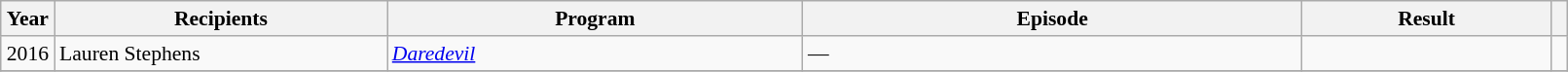<table class="wikitable plainrowheaders" style="font-size: 90%" width=85%>
<tr>
<th scope="col" style="width:2%;">Year</th>
<th scope="col" style="width:20%;">Recipients</th>
<th scope="col" style="width:25%;">Program</th>
<th scope="col" style="width:30%;">Episode</th>
<th scope="col" style="width:15%;">Result</th>
<th scope="col" class="unsortable" style="width:1%;"></th>
</tr>
<tr>
<td style="text-align:center;">2016</td>
<td>Lauren Stephens</td>
<td><em><a href='#'>Daredevil</a></em></td>
<td>—</td>
<td></td>
<td style="text-align:center;"></td>
</tr>
<tr>
</tr>
</table>
